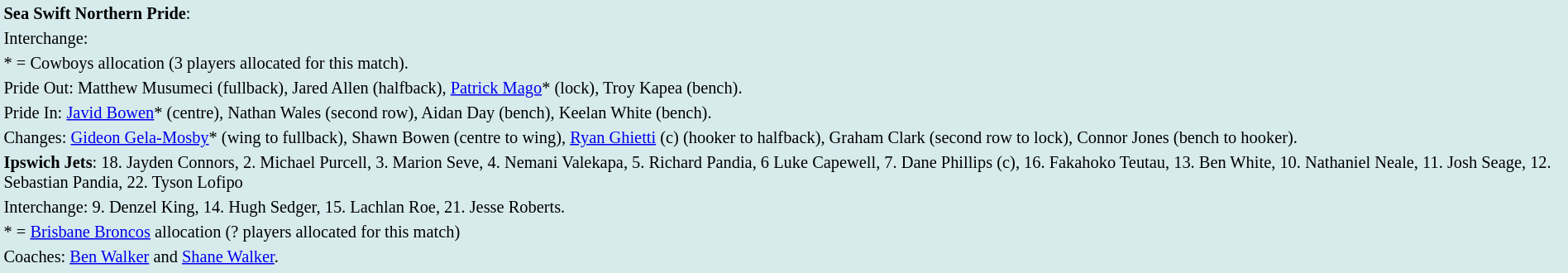<table style="background:#d7ebed; font-size:85%; width:100%;">
<tr>
<td><strong>Sea Swift Northern Pride</strong>:             </td>
</tr>
<tr>
<td>Interchange:    </td>
</tr>
<tr>
<td>* = Cowboys allocation (3 players allocated for this match).</td>
</tr>
<tr>
<td>Pride Out: Matthew Musumeci (fullback), Jared Allen (halfback), <a href='#'>Patrick Mago</a>* (lock), Troy Kapea (bench).</td>
</tr>
<tr>
<td>Pride In: <a href='#'>Javid Bowen</a>* (centre), Nathan Wales (second row), Aidan Day (bench), Keelan White (bench).</td>
</tr>
<tr>
<td>Changes: <a href='#'>Gideon Gela-Mosby</a>* (wing to fullback), Shawn Bowen (centre to wing), <a href='#'>Ryan Ghietti</a> (c) (hooker to halfback), Graham Clark (second row to lock), Connor Jones (bench to hooker).</td>
</tr>
<tr>
<td><strong>Ipswich Jets</strong>: 18. Jayden Connors, 2. Michael Purcell, 3. Marion Seve, 4. Nemani Valekapa, 5. Richard Pandia, 6 Luke Capewell, 7. Dane Phillips (c), 16. Fakahoko Teutau, 13. Ben White, 10. Nathaniel Neale, 11. Josh Seage, 12. Sebastian Pandia, 22. Tyson Lofipo</td>
</tr>
<tr>
<td>Interchange: 9. Denzel King, 14. Hugh Sedger, 15. Lachlan Roe, 21. Jesse Roberts.</td>
</tr>
<tr>
<td>* = <a href='#'>Brisbane Broncos</a> allocation (? players allocated for this match)</td>
</tr>
<tr>
<td>Coaches: <a href='#'>Ben Walker</a> and <a href='#'>Shane Walker</a>.</td>
</tr>
<tr>
</tr>
</table>
